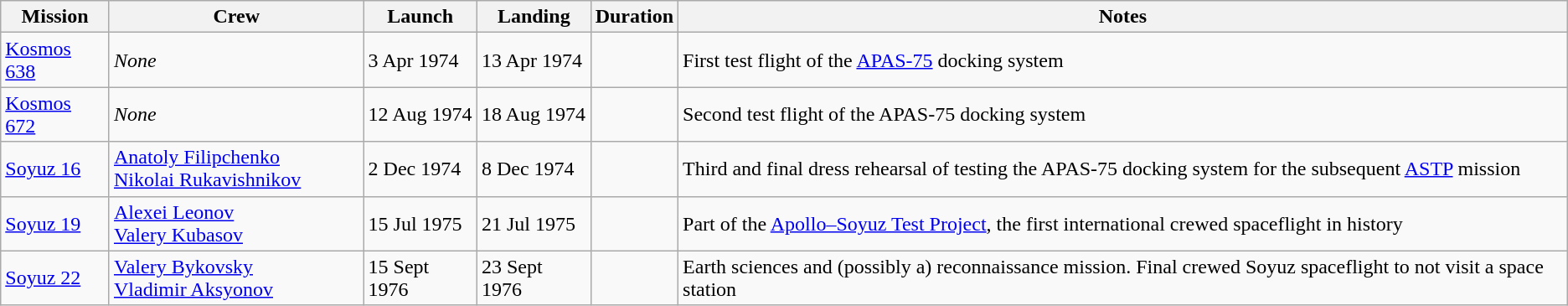<table class="wikitable">
<tr>
<th>Mission</th>
<th>Crew</th>
<th>Launch</th>
<th>Landing</th>
<th>Duration</th>
<th>Notes</th>
</tr>
<tr>
<td><a href='#'>Kosmos 638</a></td>
<td style= "width: 195px"><em>None</em></td>
<td>3 Apr 1974</td>
<td>13 Apr 1974</td>
<td></td>
<td>First test flight of the <a href='#'>APAS-75</a> docking system</td>
</tr>
<tr>
<td><a href='#'>Kosmos 672</a></td>
<td style= "width: 195px"><em>None</em></td>
<td>12 Aug 1974</td>
<td>18 Aug 1974</td>
<td></td>
<td>Second test flight of the APAS-75 docking system</td>
</tr>
<tr>
<td><a href='#'>Soyuz 16</a></td>
<td style= "width: 195px"> <a href='#'>Anatoly Filipchenko</a><br> <a href='#'>Nikolai Rukavishnikov</a></td>
<td>2 Dec 1974</td>
<td>8 Dec 1974</td>
<td></td>
<td>Third and final dress rehearsal of testing the APAS-75 docking system for the subsequent <a href='#'>ASTP</a> mission</td>
</tr>
<tr>
<td><a href='#'>Soyuz 19</a></td>
<td style= "width: 195px"> <a href='#'>Alexei Leonov</a><br> <a href='#'>Valery Kubasov</a></td>
<td>15 Jul 1975</td>
<td>21 Jul 1975</td>
<td></td>
<td>Part of the <a href='#'>Apollo–Soyuz Test Project</a>, the first international crewed spaceflight in history</td>
</tr>
<tr>
<td><a href='#'>Soyuz 22</a></td>
<td style= "width: 195px"> <a href='#'>Valery Bykovsky</a><br> <a href='#'>Vladimir Aksyonov</a></td>
<td>15 Sept 1976</td>
<td>23 Sept 1976</td>
<td></td>
<td>Earth sciences and (possibly a) reconnaissance mission. Final crewed Soyuz spaceflight to not visit a space station</td>
</tr>
</table>
